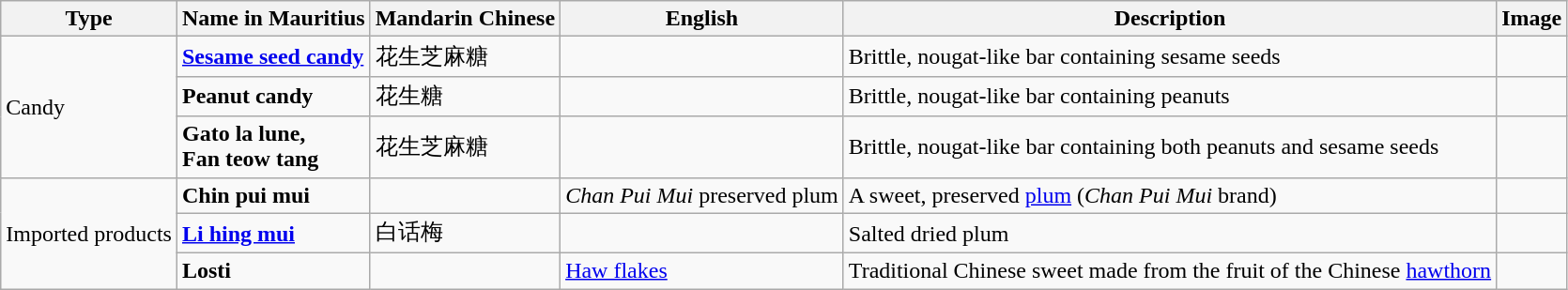<table class="wikitable">
<tr>
<th>Type</th>
<th>Name in Mauritius</th>
<th>Mandarin Chinese</th>
<th>English</th>
<th>Description</th>
<th>Image</th>
</tr>
<tr>
<td rowspan="3">Candy</td>
<td><strong><a href='#'>Sesame seed candy</a></strong></td>
<td>花生芝麻糖</td>
<td></td>
<td>Brittle, nougat-like bar containing sesame seeds</td>
<td></td>
</tr>
<tr>
<td><strong>Peanut candy</strong></td>
<td>花生糖</td>
<td></td>
<td>Brittle, nougat-like bar containing peanuts</td>
<td></td>
</tr>
<tr>
<td><strong>Gato la lune,<br>Fan teow tang</strong></td>
<td>花生芝麻糖</td>
<td></td>
<td>Brittle, nougat-like bar containing both peanuts and sesame seeds</td>
<td></td>
</tr>
<tr>
<td rowspan="3">Imported products</td>
<td><strong>Chin pui mui</strong></td>
<td></td>
<td><em>Chan Pui Mui</em> preserved plum</td>
<td>A sweet, preserved <a href='#'>plum</a> (<em>Chan Pui Mui</em> brand)</td>
<td></td>
</tr>
<tr>
<td><strong><a href='#'>Li hing mui</a></strong></td>
<td>白话梅</td>
<td></td>
<td>Salted dried plum</td>
<td></td>
</tr>
<tr>
<td><strong>Losti</strong></td>
<td></td>
<td><a href='#'>Haw flakes</a></td>
<td>Traditional Chinese sweet made from the fruit of the Chinese <a href='#'>hawthorn</a></td>
<td></td>
</tr>
</table>
